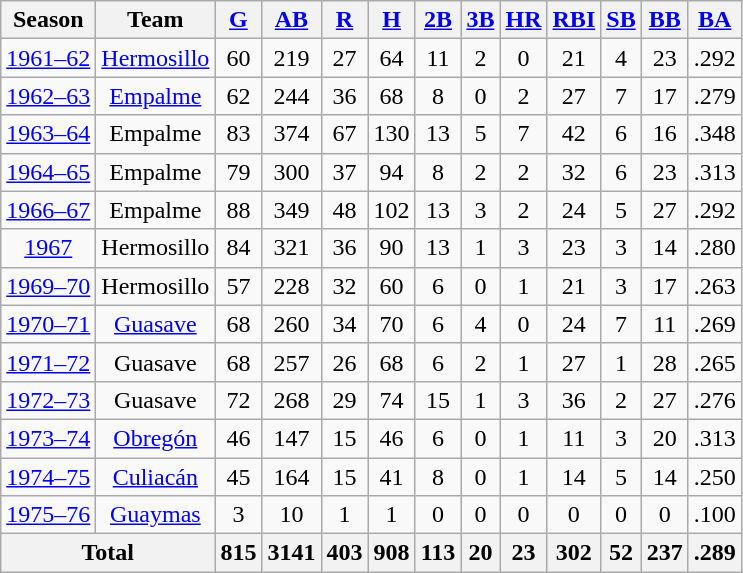<table class="wikitable sortable" style="text-align:center">
<tr>
<th>Season</th>
<th>Team</th>
<th><a href='#'>G</a></th>
<th><a href='#'>AB</a></th>
<th><a href='#'>R</a></th>
<th><a href='#'>H</a></th>
<th><a href='#'>2B</a></th>
<th><a href='#'>3B</a></th>
<th><a href='#'>HR</a></th>
<th><a href='#'>RBI</a></th>
<th><a href='#'>SB</a></th>
<th><a href='#'>BB</a></th>
<th><a href='#'>BA</a></th>
</tr>
<tr>
<td><a href='#'>1961–62</a></td>
<td><a href='#'>Hermosillo</a></td>
<td>60</td>
<td>219</td>
<td>27</td>
<td>64</td>
<td>11</td>
<td>2</td>
<td>0</td>
<td>21</td>
<td>4</td>
<td>23</td>
<td>.292</td>
</tr>
<tr>
<td><a href='#'>1962–63</a></td>
<td><a href='#'>Empalme</a></td>
<td>62</td>
<td>244</td>
<td>36</td>
<td>68</td>
<td>8</td>
<td>0</td>
<td>2</td>
<td>27</td>
<td>7</td>
<td>17</td>
<td>.279</td>
</tr>
<tr>
<td><a href='#'>1963–64</a></td>
<td>Empalme</td>
<td>83</td>
<td>374</td>
<td>67</td>
<td>130</td>
<td>13</td>
<td>5</td>
<td>7</td>
<td>42</td>
<td>6</td>
<td>16</td>
<td>.348</td>
</tr>
<tr>
<td><a href='#'>1964–65</a></td>
<td>Empalme</td>
<td>79</td>
<td>300</td>
<td>37</td>
<td>94</td>
<td>8</td>
<td>2</td>
<td>2</td>
<td>32</td>
<td>6</td>
<td>23</td>
<td>.313</td>
</tr>
<tr>
<td><a href='#'>1966–67</a></td>
<td>Empalme</td>
<td>88</td>
<td>349</td>
<td>48</td>
<td>102</td>
<td>13</td>
<td>3</td>
<td>2</td>
<td>24</td>
<td>5</td>
<td>27</td>
<td>.292</td>
</tr>
<tr>
<td><a href='#'>1967</a></td>
<td>Hermosillo</td>
<td>84</td>
<td>321</td>
<td>36</td>
<td>90</td>
<td>13</td>
<td>1</td>
<td>3</td>
<td>23</td>
<td>3</td>
<td>14</td>
<td>.280</td>
</tr>
<tr>
<td><a href='#'>1969–70</a></td>
<td>Hermosillo</td>
<td>57</td>
<td>228</td>
<td>32</td>
<td>60</td>
<td>6</td>
<td>0</td>
<td>1</td>
<td>21</td>
<td>3</td>
<td>17</td>
<td>.263</td>
</tr>
<tr>
<td><a href='#'>1970–71</a></td>
<td><a href='#'>Guasave</a></td>
<td>68</td>
<td>260</td>
<td>34</td>
<td>70</td>
<td>6</td>
<td>4</td>
<td>0</td>
<td>24</td>
<td>7</td>
<td>11</td>
<td>.269</td>
</tr>
<tr>
<td><a href='#'>1971–72</a></td>
<td>Guasave</td>
<td>68</td>
<td>257</td>
<td>26</td>
<td>68</td>
<td>6</td>
<td>2</td>
<td>1</td>
<td>27</td>
<td>1</td>
<td>28</td>
<td>.265</td>
</tr>
<tr>
<td><a href='#'>1972–73</a></td>
<td>Guasave</td>
<td>72</td>
<td>268</td>
<td>29</td>
<td>74</td>
<td>15</td>
<td>1</td>
<td>3</td>
<td>36</td>
<td>2</td>
<td>27</td>
<td>.276</td>
</tr>
<tr>
<td><a href='#'>1973–74</a></td>
<td><a href='#'>Obregón</a></td>
<td>46</td>
<td>147</td>
<td>15</td>
<td>46</td>
<td>6</td>
<td>0</td>
<td>1</td>
<td>11</td>
<td>3</td>
<td>20</td>
<td>.313</td>
</tr>
<tr>
<td><a href='#'>1974–75</a></td>
<td><a href='#'>Culiacán</a></td>
<td>45</td>
<td>164</td>
<td>15</td>
<td>41</td>
<td>8</td>
<td>0</td>
<td>1</td>
<td>14</td>
<td>5</td>
<td>14</td>
<td>.250</td>
</tr>
<tr>
<td><a href='#'>1975–76</a></td>
<td><a href='#'>Guaymas</a></td>
<td>3</td>
<td>10</td>
<td>1</td>
<td>1</td>
<td>0</td>
<td>0</td>
<td>0</td>
<td>0</td>
<td>0</td>
<td>0</td>
<td>.100</td>
</tr>
<tr>
<th colspan=2>Total</th>
<th>815</th>
<th>3141</th>
<th>403</th>
<th>908</th>
<th>113</th>
<th>20</th>
<th>23</th>
<th>302</th>
<th>52</th>
<th>237</th>
<th>.289</th>
</tr>
</table>
